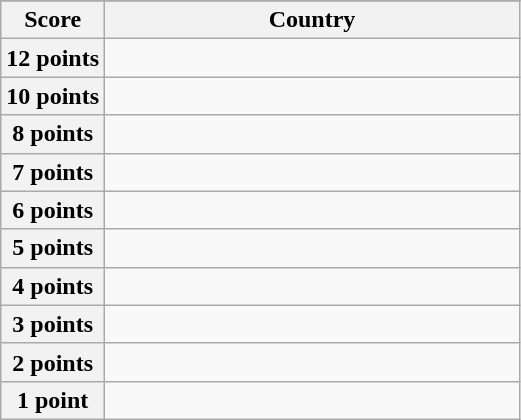<table class="wikitable">
<tr>
</tr>
<tr>
<th scope="col" width="20%">Score</th>
<th scope="col">Country</th>
</tr>
<tr>
<th scope="row">12 points</th>
<td></td>
</tr>
<tr>
<th scope="row">10 points</th>
<td></td>
</tr>
<tr>
<th scope="row">8 points</th>
<td></td>
</tr>
<tr>
<th scope="row">7 points</th>
<td></td>
</tr>
<tr>
<th scope="row">6 points</th>
<td></td>
</tr>
<tr>
<th scope="row">5 points</th>
<td></td>
</tr>
<tr>
<th scope="row">4 points</th>
<td></td>
</tr>
<tr>
<th scope="row">3 points</th>
<td></td>
</tr>
<tr>
<th scope="row">2 points</th>
<td></td>
</tr>
<tr>
<th scope="row">1 point</th>
<td></td>
</tr>
</table>
